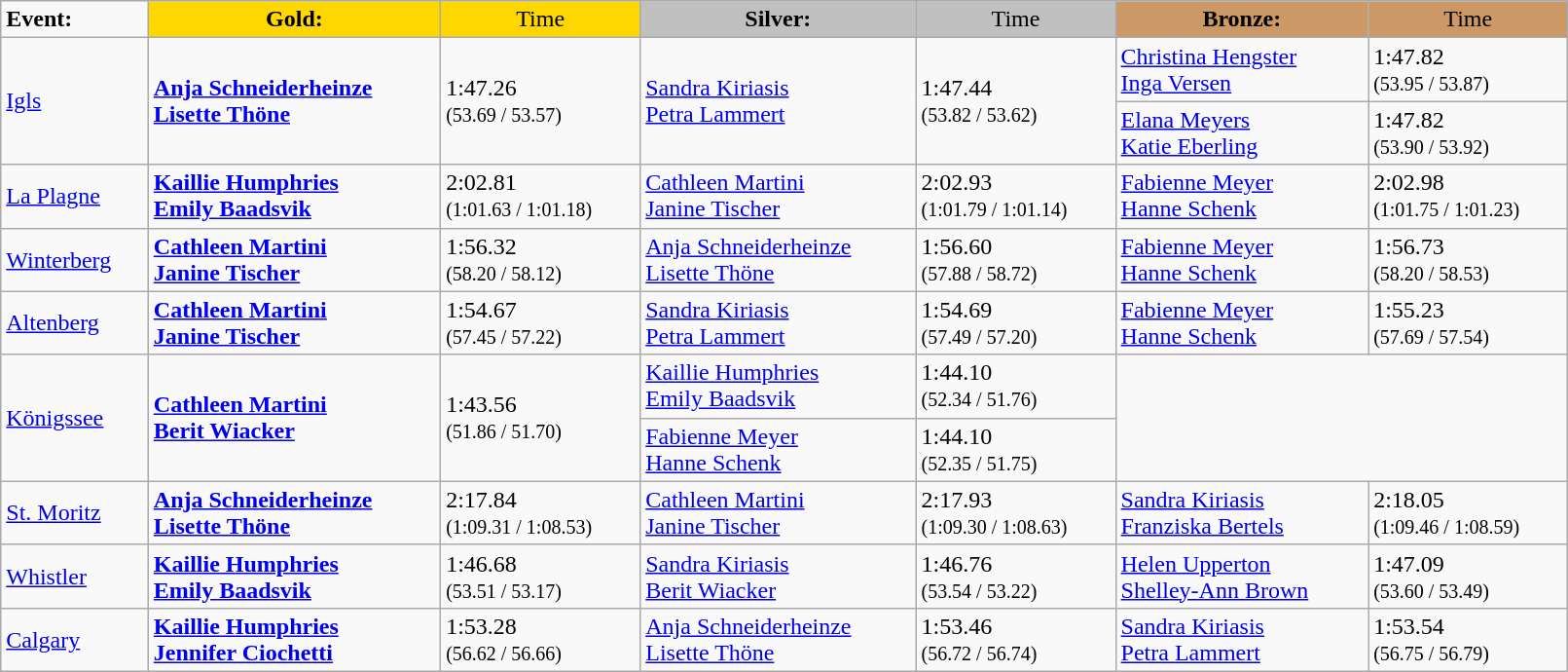<table class="wikitable" width=85%>
<tr>
<td><strong>Event:</strong></td>
<td style="text-align:center;background-color:gold;"><strong>Gold:</strong></td>
<td style="text-align:center;background-color:gold;">Time</td>
<td style="text-align:center;background-color:silver;"><strong>Silver:</strong></td>
<td style="text-align:center;background-color:silver;">Time</td>
<td style="text-align:center;background-color:#CC9966;"><strong>Bronze:</strong></td>
<td style="text-align:center;background-color:#CC9966;">Time</td>
</tr>
<tr>
<td rowspan=2><a href='#'>Igls</a></td>
<td rowspan=2><strong><a href='#'>Anja Schneiderheinze</a><br><a href='#'>Lisette Thöne</a></strong> <br><small></small></td>
<td rowspan=2>1:47.26<br><small>(53.69 / 53.57)</small></td>
<td rowspan=2><a href='#'>Sandra Kiriasis</a><br><a href='#'>Petra Lammert</a> <br><small></small></td>
<td rowspan=2>1:47.44<br><small>(53.82 / 53.62)</small></td>
<td><a href='#'>Christina Hengster</a><br><a href='#'>Inga Versen</a> <br><small></small></td>
<td>1:47.82<br><small>(53.95 / 53.87)</small></td>
</tr>
<tr>
<td><a href='#'>Elana Meyers</a><br><a href='#'>Katie Eberling</a> <br><small></small></td>
<td>1:47.82<br><small>(53.90 / 53.92)</small></td>
</tr>
<tr>
<td><a href='#'>La Plagne</a></td>
<td><strong><a href='#'>Kaillie Humphries</a><br><a href='#'>Emily Baadsvik</a></strong> <br><small></small></td>
<td>2:02.81<br><small>(1:01.63 / 1:01.18)</small></td>
<td><a href='#'>Cathleen Martini</a><br><a href='#'>Janine Tischer</a> <br><small></small></td>
<td>2:02.93<br><small>(1:01.79 / 1:01.14)</small></td>
<td><a href='#'>Fabienne Meyer</a><br><a href='#'>Hanne Schenk</a> <br><small></small></td>
<td>2:02.98<br><small>(1:01.75 / 1:01.23)</small></td>
</tr>
<tr>
<td><a href='#'>Winterberg</a></td>
<td><strong><a href='#'>Cathleen Martini</a><br><a href='#'>Janine Tischer</a></strong> <br><small></small></td>
<td>1:56.32 <br><small>(58.20 / 58.12)</small></td>
<td><a href='#'>Anja Schneiderheinze</a><br><a href='#'>Lisette Thöne</a> <br><small></small></td>
<td>1:56.60<br><small>(57.88 / 58.72)</small></td>
<td><a href='#'>Fabienne Meyer</a><br><a href='#'>Hanne Schenk</a> <br><small></small></td>
<td>1:56.73<br><small>(58.20 / 58.53)</small></td>
</tr>
<tr>
<td><a href='#'>Altenberg</a></td>
<td><strong><a href='#'>Cathleen Martini</a><br><a href='#'>Janine Tischer</a></strong> <br><small></small></td>
<td>1:54.67  <br><small>(57.45 / 57.22)</small></td>
<td><a href='#'>Sandra Kiriasis</a><br><a href='#'>Petra Lammert</a> <br><small></small></td>
<td>1:54.69<br><small>(57.49 / 57.20)</small></td>
<td><a href='#'>Fabienne Meyer</a><br><a href='#'>Hanne Schenk</a> <br><small></small></td>
<td>1:55.23<br><small>(57.69 / 57.54)</small></td>
</tr>
<tr>
<td rowspan=2><a href='#'>Königssee</a></td>
<td rowspan=2><strong><a href='#'>Cathleen Martini</a><br><a href='#'>Berit Wiacker</a></strong> <br><small></small></td>
<td rowspan=2>1:43.56  <br><small>(51.86 / 51.70)</small></td>
<td><a href='#'>Kaillie Humphries</a><br><a href='#'>Emily Baadsvik</a> <br><small></small></td>
<td>1:44.10<br><small>(52.34 / 51.76)</small></td>
</tr>
<tr>
<td><a href='#'>Fabienne Meyer</a><br><a href='#'>Hanne Schenk</a> <br><small></small></td>
<td>1:44.10<br><small>(52.35 / 51.75)</small></td>
</tr>
<tr>
<td><a href='#'>St. Moritz</a></td>
<td><strong><a href='#'>Anja Schneiderheinze</a><br><a href='#'>Lisette Thöne</a></strong> <br><small></small></td>
<td>2:17.84 <br><small>(1:09.31 / 1:08.53)</small></td>
<td><a href='#'>Cathleen Martini</a><br><a href='#'>Janine Tischer</a> <br><small></small></td>
<td>2:17.93<br><small>(1:09.30 / 1:08.63)</small></td>
<td><a href='#'>Sandra Kiriasis</a><br><a href='#'>Franziska Bertels</a> <br><small></small></td>
<td>2:18.05<br><small>(1:09.46 / 1:08.59)</small></td>
</tr>
<tr>
<td><a href='#'>Whistler</a></td>
<td><strong><a href='#'>Kaillie Humphries</a><br><a href='#'>Emily Baadsvik</a></strong> <br><small></small></td>
<td>1:46.68 <br><small>(53.51 / 53.17)</small></td>
<td><a href='#'>Sandra Kiriasis</a><br><a href='#'>Berit Wiacker</a> <br><small></small></td>
<td>1:46.76<br><small>(53.54 / 53.22)</small></td>
<td><a href='#'>Helen Upperton</a><br><a href='#'>Shelley-Ann Brown</a> <br><small></small></td>
<td>1:47.09<br><small>(53.60 / 53.49)</small></td>
</tr>
<tr>
<td><a href='#'>Calgary</a></td>
<td><strong><a href='#'>Kaillie Humphries</a><br><a href='#'>Jennifer Ciochetti</a></strong> <br><small></small></td>
<td>1:53.28 <br><small>(56.62 / 56.66)</small></td>
<td><a href='#'>Anja Schneiderheinze</a><br><a href='#'>Lisette Thöne</a> <br><small></small></td>
<td>1:53.46 <br><small>(56.72 / 56.74)</small></td>
<td><a href='#'>Sandra Kiriasis</a><br><a href='#'>Petra Lammert</a> <br><small></small></td>
<td>1:53.54<br><small>(56.75 / 56.79)</small></td>
</tr>
</table>
